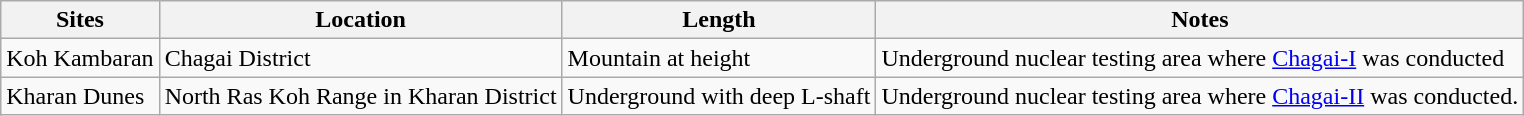<table class="wikitable">
<tr>
<th>Sites</th>
<th>Location</th>
<th>Length</th>
<th>Notes</th>
</tr>
<tr>
<td>Koh Kambaran</td>
<td>Chagai District</td>
<td>Mountain at  height</td>
<td>Underground nuclear testing area where <a href='#'>Chagai-I</a> was conducted</td>
</tr>
<tr>
<td>Kharan Dunes</td>
<td>North Ras Koh Range in Kharan District</td>
<td>Underground with  deep L-shaft</td>
<td>Underground nuclear testing area where <a href='#'>Chagai-II</a> was conducted.</td>
</tr>
</table>
